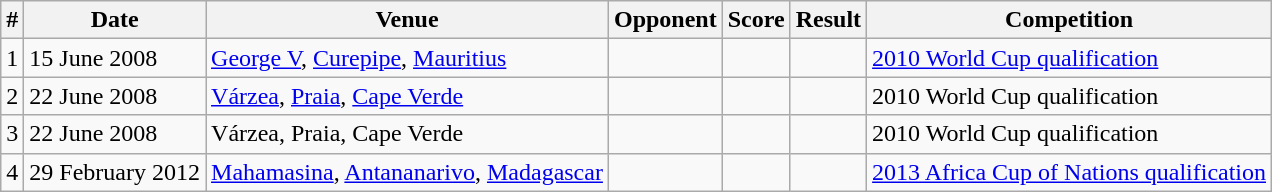<table class="wikitable">
<tr>
<th>#</th>
<th>Date</th>
<th>Venue</th>
<th>Opponent</th>
<th>Score</th>
<th>Result</th>
<th>Competition</th>
</tr>
<tr>
<td>1</td>
<td>15 June 2008</td>
<td><a href='#'>George V</a>, <a href='#'>Curepipe</a>, <a href='#'>Mauritius</a></td>
<td></td>
<td></td>
<td></td>
<td><a href='#'>2010 World Cup qualification</a></td>
</tr>
<tr>
<td>2</td>
<td>22 June 2008</td>
<td><a href='#'>Várzea</a>, <a href='#'>Praia</a>, <a href='#'>Cape Verde</a></td>
<td></td>
<td></td>
<td></td>
<td>2010 World Cup qualification</td>
</tr>
<tr>
<td>3</td>
<td>22 June 2008</td>
<td>Várzea, Praia, Cape Verde</td>
<td></td>
<td></td>
<td></td>
<td>2010 World Cup qualification</td>
</tr>
<tr>
<td>4</td>
<td>29 February 2012</td>
<td><a href='#'>Mahamasina</a>, <a href='#'>Antananarivo</a>, <a href='#'>Madagascar</a></td>
<td></td>
<td></td>
<td></td>
<td><a href='#'>2013 Africa Cup of Nations qualification</a></td>
</tr>
</table>
